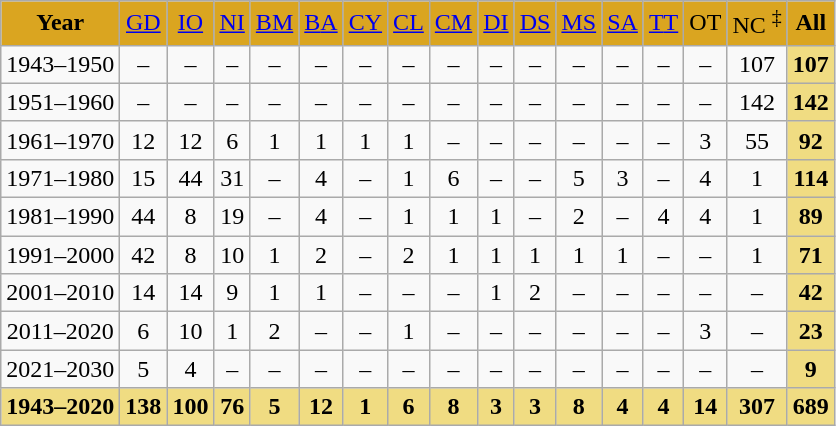<table class="sortable wikitable">
<tr align="center" bgcolor="#DAA520">
<td><strong>Year</strong></td>
<td><a href='#'>GD</a></td>
<td><a href='#'>IO</a></td>
<td><a href='#'>NI</a></td>
<td><a href='#'>BM</a></td>
<td><a href='#'>B</a><a href='#'>A</a></td>
<td><a href='#'>CY</a></td>
<td><a href='#'>CL</a></td>
<td><a href='#'>CM</a></td>
<td><a href='#'>DI</a></td>
<td><a href='#'>DS</a></td>
<td><a href='#'>MS</a></td>
<td><a href='#'>SA</a></td>
<td><a href='#'>T</a><a href='#'>T</a></td>
<td>OT</td>
<td>NC <sup>‡</sup></td>
<td><strong>All</strong></td>
</tr>
<tr align="center">
<td>1943–1950</td>
<td>–</td>
<td>–</td>
<td>–</td>
<td>–</td>
<td>–</td>
<td>–</td>
<td>–</td>
<td>–</td>
<td>–</td>
<td>–</td>
<td>–</td>
<td>–</td>
<td>–</td>
<td>–</td>
<td>107</td>
<td bgcolor="#F0DC82"><strong>107</strong></td>
</tr>
<tr align="center">
<td>1951–1960</td>
<td>–</td>
<td>–</td>
<td>–</td>
<td>–</td>
<td>–</td>
<td>–</td>
<td>–</td>
<td>–</td>
<td>–</td>
<td>–</td>
<td>–</td>
<td>–</td>
<td>–</td>
<td>–</td>
<td>142</td>
<td bgcolor="#F0DC82"><strong>142</strong></td>
</tr>
<tr align="center">
<td>1961–1970</td>
<td>12</td>
<td>12</td>
<td>6</td>
<td>1</td>
<td>1</td>
<td>1</td>
<td>1</td>
<td>–</td>
<td>–</td>
<td>–</td>
<td>–</td>
<td>–</td>
<td>–</td>
<td>3</td>
<td>55</td>
<td bgcolor="#F0DC82"><strong>92</strong></td>
</tr>
<tr align="center">
<td>1971–1980</td>
<td>15</td>
<td>44</td>
<td>31</td>
<td>–</td>
<td>4</td>
<td>–</td>
<td>1</td>
<td>6</td>
<td>–</td>
<td>–</td>
<td>5</td>
<td>3</td>
<td>–</td>
<td>4</td>
<td>1</td>
<td bgcolor="#F0DC82"><strong>114</strong></td>
</tr>
<tr align="center">
<td>1981–1990</td>
<td>44</td>
<td>8</td>
<td>19</td>
<td>–</td>
<td>4</td>
<td>–</td>
<td>1</td>
<td>1</td>
<td>1</td>
<td>–</td>
<td>2</td>
<td>–</td>
<td>4</td>
<td>4</td>
<td>1</td>
<td bgcolor="#F0DC82"><strong>89</strong></td>
</tr>
<tr align="center">
<td>1991–2000</td>
<td>42</td>
<td>8</td>
<td>10</td>
<td>1</td>
<td>2</td>
<td>–</td>
<td>2</td>
<td>1</td>
<td>1</td>
<td>1</td>
<td>1</td>
<td>1</td>
<td>–</td>
<td>–</td>
<td>1</td>
<td bgcolor="#F0DC82"><strong>71</strong></td>
</tr>
<tr align="center">
<td>2001–2010</td>
<td>14</td>
<td>14</td>
<td>9</td>
<td>1</td>
<td>1</td>
<td>–</td>
<td>–</td>
<td>–</td>
<td>1</td>
<td>2</td>
<td>–</td>
<td>–</td>
<td>–</td>
<td>–</td>
<td>–</td>
<td bgcolor="#F0DC82"><strong>42</strong></td>
</tr>
<tr align="center">
<td>2011–2020</td>
<td>6</td>
<td>10</td>
<td>1</td>
<td>2</td>
<td>–</td>
<td>–</td>
<td>1</td>
<td>–</td>
<td>–</td>
<td>–</td>
<td>–</td>
<td>–</td>
<td>–</td>
<td>3</td>
<td>–</td>
<td bgcolor="#F0DC82"><strong>23</strong></td>
</tr>
<tr align="center">
<td>2021–2030</td>
<td>5</td>
<td>4</td>
<td>–</td>
<td>–</td>
<td>–</td>
<td>–</td>
<td>–</td>
<td>–</td>
<td>–</td>
<td>–</td>
<td>–</td>
<td>–</td>
<td>–</td>
<td>–</td>
<td>–</td>
<td bgcolor="#F0DC82"><strong>9</strong></td>
</tr>
<tr align="center" bgcolor="#F0DC82">
<td><strong>1943–2020</strong></td>
<td><strong>138</strong></td>
<td><strong>100</strong></td>
<td><strong>76</strong></td>
<td><strong>5</strong></td>
<td><strong>12</strong></td>
<td><strong>1</strong></td>
<td><strong>6</strong></td>
<td><strong>8</strong></td>
<td><strong>3</strong></td>
<td><strong>3</strong></td>
<td><strong>8</strong></td>
<td><strong>4</strong></td>
<td><strong>4</strong></td>
<td><strong>14</strong></td>
<td><strong>307</strong></td>
<td><strong>689</strong></td>
</tr>
</table>
